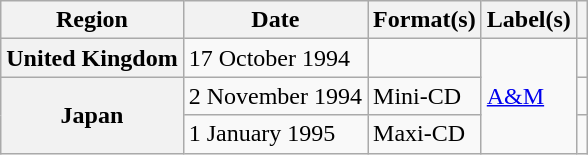<table class="wikitable plainrowheaders">
<tr>
<th scope="col">Region</th>
<th scope="col">Date</th>
<th scope="col">Format(s)</th>
<th scope="col">Label(s)</th>
<th scope="col"></th>
</tr>
<tr>
<th scope="row">United Kingdom</th>
<td>17 October 1994</td>
<td></td>
<td rowspan="3"><a href='#'>A&M</a></td>
<td></td>
</tr>
<tr>
<th scope="row" rowspan="2">Japan</th>
<td>2 November 1994</td>
<td>Mini-CD</td>
<td></td>
</tr>
<tr>
<td>1 January 1995</td>
<td>Maxi-CD</td>
<td></td>
</tr>
</table>
